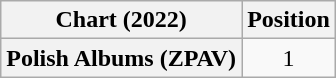<table class="wikitable sortable plainrowheaders" style="text-align:center">
<tr>
<th scope="col">Chart (2022)</th>
<th scope="col">Position</th>
</tr>
<tr>
<th scope="row">Polish Albums (ZPAV)</th>
<td>1</td>
</tr>
</table>
